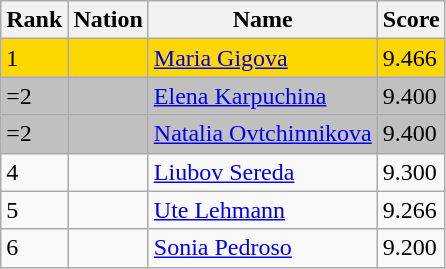<table class="wikitable">
<tr>
<th>Rank</th>
<th>Nation</th>
<th>Name</th>
<th>Score</th>
</tr>
<tr bgcolor=gold>
<td>1</td>
<td></td>
<td><a href='#'>Maria Gigova</a></td>
<td>9.466</td>
</tr>
<tr bgcolor=silver>
<td>=2</td>
<td></td>
<td><a href='#'>Elena Karpuchina</a></td>
<td>9.400</td>
</tr>
<tr bgcolor=silver>
<td>=2</td>
<td></td>
<td><a href='#'>Natalia Ovtchinnikova</a></td>
<td>9.400</td>
</tr>
<tr>
<td>4</td>
<td></td>
<td><a href='#'>Liubov Sereda</a></td>
<td>9.300</td>
</tr>
<tr>
<td>5</td>
<td></td>
<td><a href='#'>Ute Lehmann</a></td>
<td>9.266</td>
</tr>
<tr>
<td>6</td>
<td></td>
<td><a href='#'>Sonia Pedroso</a></td>
<td>9.200</td>
</tr>
</table>
